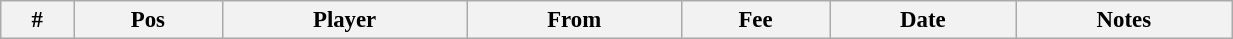<table class="wikitable" style="width:65%; text-align:center; font-size:95%; text-align:left;">
<tr>
<th><strong>#</strong></th>
<th><strong>Pos</strong></th>
<th><strong>Player</strong></th>
<th><strong>From</strong></th>
<th><strong>Fee</strong></th>
<th><strong>Date</strong></th>
<th><strong>Notes</strong></th>
</tr>
</table>
